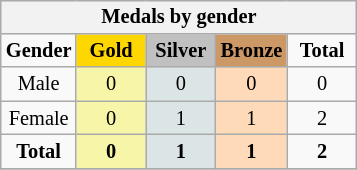<table class="wikitable" style="font-size:85%; text-align:center; float:right;">
<tr style="background:#efefef;">
<th colspan=5>Medals by gender</th>
</tr>
<tr>
<td><strong>Gender</strong></td>
<td width=40 style="background:gold;"><strong>Gold </strong></td>
<td width=40 style="background:silver;"><strong>Silver </strong></td>
<td width=40 style="background:#c96;"><strong>Bronze </strong></td>
<td width=40><strong>Total</strong></td>
</tr>
<tr>
<td>Male</td>
<td style="background:#F7F6A8">0</td>
<td style="background:#DCE5E5">0</td>
<td style="background:#FFDAB9">0</td>
<td>0</td>
</tr>
<tr>
<td>Female</td>
<td style="background:#F7F6A8">0</td>
<td style="background:#DCE5E5">1</td>
<td style="background:#FFDAB9">1</td>
<td>2</td>
</tr>
<tr>
<td><strong>Total</strong></td>
<td style="background:#F7F6A8"><strong>0</strong></td>
<td style="background:#DCE5E5"><strong>1</strong></td>
<td style="background:#FFDAB9"><strong>1</strong></td>
<td><strong>2</strong></td>
</tr>
<tr>
</tr>
</table>
